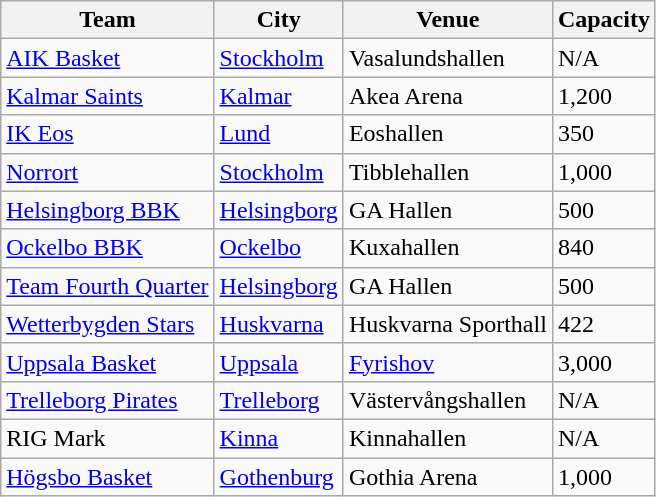<table class="wikitable sortable">
<tr>
<th>Team</th>
<th>City</th>
<th>Venue</th>
<th>Capacity</th>
</tr>
<tr>
<td><a href='#'>AIK Basket</a></td>
<td><a href='#'>Stockholm</a></td>
<td>Vasalundshallen</td>
<td>N/A</td>
</tr>
<tr>
<td><a href='#'>Kalmar Saints</a></td>
<td><a href='#'>Kalmar</a></td>
<td>Akea Arena</td>
<td>1,200</td>
</tr>
<tr>
<td><a href='#'>IK Eos</a></td>
<td><a href='#'>Lund</a></td>
<td>Eoshallen</td>
<td>350</td>
</tr>
<tr>
<td><a href='#'>Norrort</a></td>
<td><a href='#'>Stockholm</a></td>
<td>Tibblehallen</td>
<td>1,000</td>
</tr>
<tr>
<td><a href='#'>Helsingborg BBK</a></td>
<td><a href='#'>Helsingborg</a></td>
<td>GA Hallen</td>
<td>500</td>
</tr>
<tr>
<td><a href='#'>Ockelbo BBK</a></td>
<td><a href='#'>Ockelbo</a></td>
<td>Kuxahallen</td>
<td>840</td>
</tr>
<tr>
<td><a href='#'>Team Fourth Quarter</a></td>
<td><a href='#'>Helsingborg</a></td>
<td>GA Hallen</td>
<td>500</td>
</tr>
<tr>
<td><a href='#'>Wetterbygden Stars</a></td>
<td><a href='#'>Huskvarna</a></td>
<td>Huskvarna Sporthall</td>
<td>422</td>
</tr>
<tr>
<td><a href='#'>Uppsala Basket</a></td>
<td><a href='#'>Uppsala</a></td>
<td><a href='#'>Fyrishov</a></td>
<td>3,000</td>
</tr>
<tr>
<td><a href='#'>Trelleborg Pirates</a></td>
<td><a href='#'>Trelleborg</a></td>
<td>Västervångshallen</td>
<td>N/A</td>
</tr>
<tr>
<td>RIG Mark</td>
<td><a href='#'>Kinna</a></td>
<td>Kinnahallen</td>
<td>N/A</td>
</tr>
<tr>
<td><a href='#'>Högsbo Basket</a></td>
<td><a href='#'>Gothenburg</a></td>
<td>Gothia Arena</td>
<td>1,000</td>
</tr>
</table>
